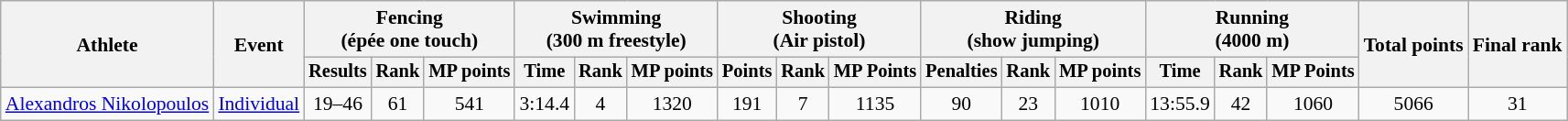<table class="wikitable" style="font-size:90%">
<tr>
<th rowspan="2">Athlete</th>
<th rowspan="2">Event</th>
<th colspan=3>Fencing<br><span>(épée one touch)</span></th>
<th colspan=3>Swimming<br><span>(300 m freestyle)</span></th>
<th colspan=3>Shooting<br><span>(Air pistol)</span></th>
<th colspan=3>Riding<br><span>(show jumping)</span></th>
<th colspan=3>Running<br><span>(4000 m)</span></th>
<th rowspan=2>Total points</th>
<th rowspan=2>Final rank</th>
</tr>
<tr style="font-size:95%">
<th>Results</th>
<th>Rank</th>
<th>MP points</th>
<th>Time</th>
<th>Rank</th>
<th>MP points</th>
<th>Points</th>
<th>Rank</th>
<th>MP Points</th>
<th>Penalties</th>
<th>Rank</th>
<th>MP points</th>
<th>Time</th>
<th>Rank</th>
<th>MP Points</th>
</tr>
<tr align=center>
<td align=left><a href='#'>Alexandros Nikolopoulos</a></td>
<td align=left><a href='#'>Individual</a></td>
<td>19–46</td>
<td>61</td>
<td>541</td>
<td>3:14.4</td>
<td>4</td>
<td>1320</td>
<td>191</td>
<td>7</td>
<td>1135</td>
<td>90</td>
<td>23</td>
<td>1010</td>
<td>13:55.9</td>
<td>42</td>
<td>1060</td>
<td>5066</td>
<td>31</td>
</tr>
</table>
